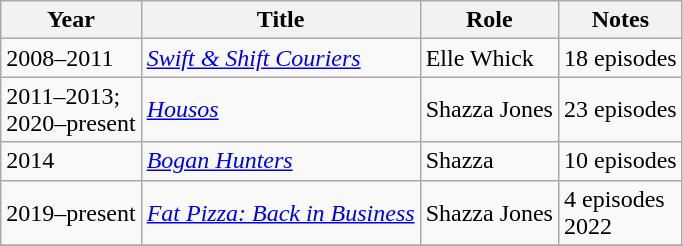<table class="wikitable sortable">
<tr>
<th>Year</th>
<th>Title</th>
<th>Role</th>
<th class="unsortable">Notes</th>
</tr>
<tr>
<td>2008–2011</td>
<td><em><a href='#'>Swift & Shift Couriers</a></em></td>
<td>Elle Whick</td>
<td>18 episodes</td>
</tr>
<tr>
<td>2011–2013;<br>2020–present</td>
<td><em><a href='#'>Housos</a></em></td>
<td>Shazza Jones</td>
<td>23 episodes</td>
</tr>
<tr>
<td>2014</td>
<td><em><a href='#'>Bogan Hunters</a></em></td>
<td>Shazza</td>
<td>10 episodes</td>
</tr>
<tr>
<td>2019–present</td>
<td><em><a href='#'>Fat Pizza: Back in Business</a></em></td>
<td>Shazza Jones</td>
<td>4 episodes<br>2022</td>
</tr>
<tr>
</tr>
</table>
